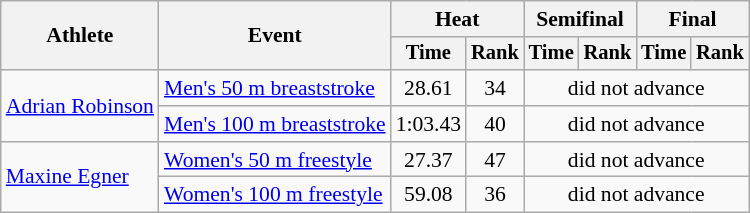<table class=wikitable style="font-size:90%">
<tr>
<th rowspan="2">Athlete</th>
<th rowspan="2">Event</th>
<th colspan="2">Heat</th>
<th colspan="2">Semifinal</th>
<th colspan="2">Final</th>
</tr>
<tr style="font-size:95%">
<th>Time</th>
<th>Rank</th>
<th>Time</th>
<th>Rank</th>
<th>Time</th>
<th>Rank</th>
</tr>
<tr align=center>
<td align=left rowspan=2><a href='#'>Adrian Robinson</a></td>
<td align=left><a href='#'>Men's 50 m breaststroke</a></td>
<td>28.61</td>
<td>34</td>
<td colspan=4>did not advance</td>
</tr>
<tr align=center>
<td align=left><a href='#'>Men's 100 m breaststroke</a></td>
<td>1:03.43</td>
<td>40</td>
<td colspan=4>did not advance</td>
</tr>
<tr align=center>
<td align=left rowspan=2><a href='#'>Maxine Egner</a></td>
<td align=left><a href='#'>Women's 50 m freestyle</a></td>
<td>27.37</td>
<td>47</td>
<td colspan=4>did not advance</td>
</tr>
<tr align=center>
<td align=left><a href='#'>Women's 100 m freestyle</a></td>
<td>59.08</td>
<td>36</td>
<td colspan=4>did not advance</td>
</tr>
</table>
